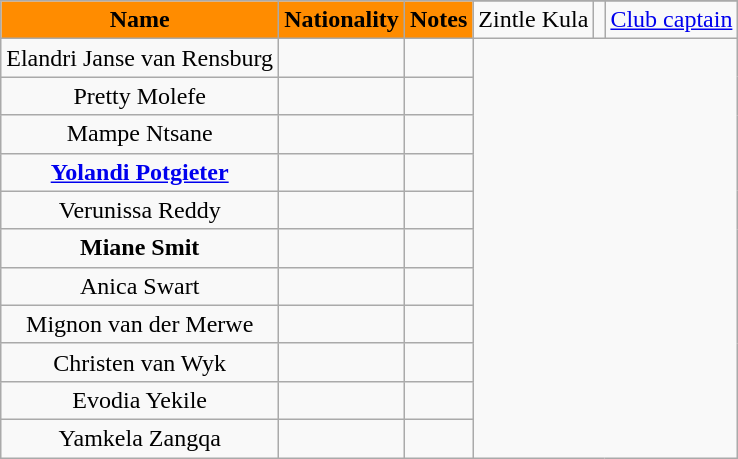<table class="wikitable sortable">
<tr>
<th style="background:#FF8C00; color:black" scope="col" rowspan="2">Name</th>
<th style="background:#FF8C00; color:black" scope="col" rowspan="2">Nationality</th>
<th style="background:#FF8C00; color:black" scope="col" rowspan="2">Notes</th>
</tr>
<tr>
<td style="text-align:center">Zintle Kula</td>
<td></td>
<td><a href='#'>Club captain</a></td>
</tr>
<tr>
<td style="text-align:center">Elandri Janse van Rensburg</td>
<td></td>
<td></td>
</tr>
<tr>
<td style="text-align:center">Pretty Molefe</td>
<td></td>
<td></td>
</tr>
<tr>
<td style="text-align:center">Mampe Ntsane</td>
<td></td>
<td></td>
</tr>
<tr>
<td style="text-align:center"><strong><a href='#'>Yolandi Potgieter</a></strong></td>
<td></td>
<td></td>
</tr>
<tr>
<td style="text-align:center">Verunissa Reddy</td>
<td></td>
<td></td>
</tr>
<tr>
<td style="text-align:center"><strong>Miane Smit</strong></td>
<td></td>
<td></td>
</tr>
<tr>
<td style="text-align:center">Anica Swart</td>
<td></td>
<td></td>
</tr>
<tr>
<td style="text-align:center">Mignon van der Merwe</td>
<td></td>
<td></td>
</tr>
<tr>
<td style="text-align:center">Christen van Wyk</td>
<td></td>
<td></td>
</tr>
<tr>
<td style="text-align:center">Evodia Yekile</td>
<td></td>
<td></td>
</tr>
<tr>
<td style="text-align:center">Yamkela Zangqa</td>
<td></td>
<td></td>
</tr>
</table>
